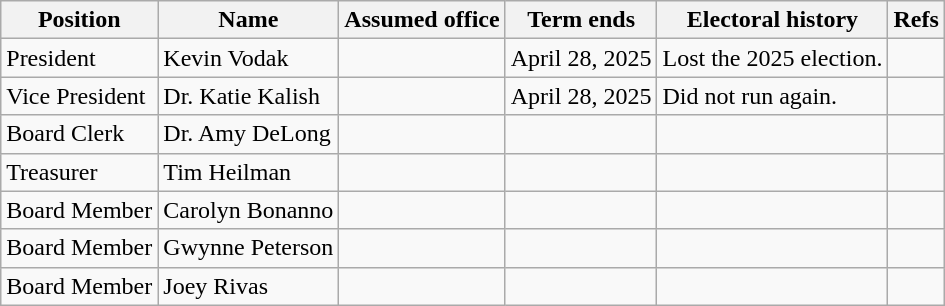<table class="wikitable">
<tr>
<th>Position</th>
<th>Name</th>
<th>Assumed office</th>
<th>Term ends</th>
<th>Electoral history</th>
<th>Refs</th>
</tr>
<tr>
<td>President</td>
<td>Kevin Vodak</td>
<td></td>
<td>April 28, 2025</td>
<td>Lost the 2025 election.</td>
<td></td>
</tr>
<tr>
<td>Vice President</td>
<td>Dr. Katie Kalish</td>
<td></td>
<td>April 28, 2025</td>
<td>Did not run again.</td>
<td></td>
</tr>
<tr>
<td>Board Clerk</td>
<td>Dr. Amy DeLong</td>
<td></td>
<td></td>
<td></td>
<td></td>
</tr>
<tr>
<td>Treasurer</td>
<td>Tim Heilman</td>
<td></td>
<td></td>
<td></td>
<td></td>
</tr>
<tr>
<td>Board Member</td>
<td>Carolyn Bonanno</td>
<td></td>
<td></td>
<td></td>
<td></td>
</tr>
<tr>
<td>Board Member</td>
<td>Gwynne Peterson</td>
<td></td>
<td></td>
<td></td>
<td></td>
</tr>
<tr>
<td>Board Member</td>
<td>Joey Rivas</td>
<td></td>
<td></td>
<td></td>
<td></td>
</tr>
</table>
